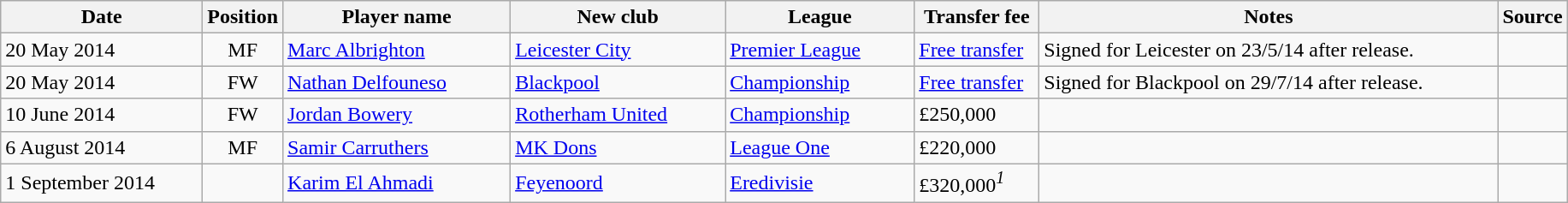<table class="wikitable">
<tr>
<th width=150>Date</th>
<th width=30>Position</th>
<th width=170>Player name</th>
<th width=160>New club</th>
<th width=140>League</th>
<th width=90>Transfer fee</th>
<th width=350>Notes</th>
<th width=10>Source</th>
</tr>
<tr>
<td>20 May 2014</td>
<td style="text-align:center;">MF</td>
<td> <a href='#'>Marc Albrighton</a></td>
<td> <a href='#'>Leicester City</a></td>
<td> <a href='#'>Premier League</a></td>
<td><a href='#'>Free transfer</a></td>
<td>Signed for Leicester on 23/5/14 after release.</td>
<td></td>
</tr>
<tr>
<td>20 May 2014</td>
<td style="text-align:center;">FW</td>
<td> <a href='#'>Nathan Delfouneso</a></td>
<td> <a href='#'>Blackpool</a></td>
<td> <a href='#'>Championship</a></td>
<td><a href='#'>Free transfer</a></td>
<td>Signed for Blackpool on 29/7/14 after release.</td>
<td></td>
</tr>
<tr>
<td>10 June 2014</td>
<td style="text-align:center;">FW</td>
<td> <a href='#'>Jordan Bowery</a></td>
<td> <a href='#'>Rotherham United</a></td>
<td> <a href='#'>Championship</a></td>
<td>£250,000</td>
<td></td>
<td></td>
</tr>
<tr>
<td>6 August 2014</td>
<td style="text-align:center;">MF</td>
<td> <a href='#'>Samir Carruthers</a></td>
<td> <a href='#'>MK Dons</a></td>
<td> <a href='#'>League One</a></td>
<td>£220,000</td>
<td></td>
<td></td>
</tr>
<tr>
<td>1 September 2014</td>
<td></td>
<td> <a href='#'>Karim El Ahmadi</a></td>
<td> <a href='#'>Feyenoord</a></td>
<td> <a href='#'>Eredivisie</a></td>
<td>£320,000<em><sup>1</sup></em></td>
<td></td>
<td></td>
</tr>
</table>
